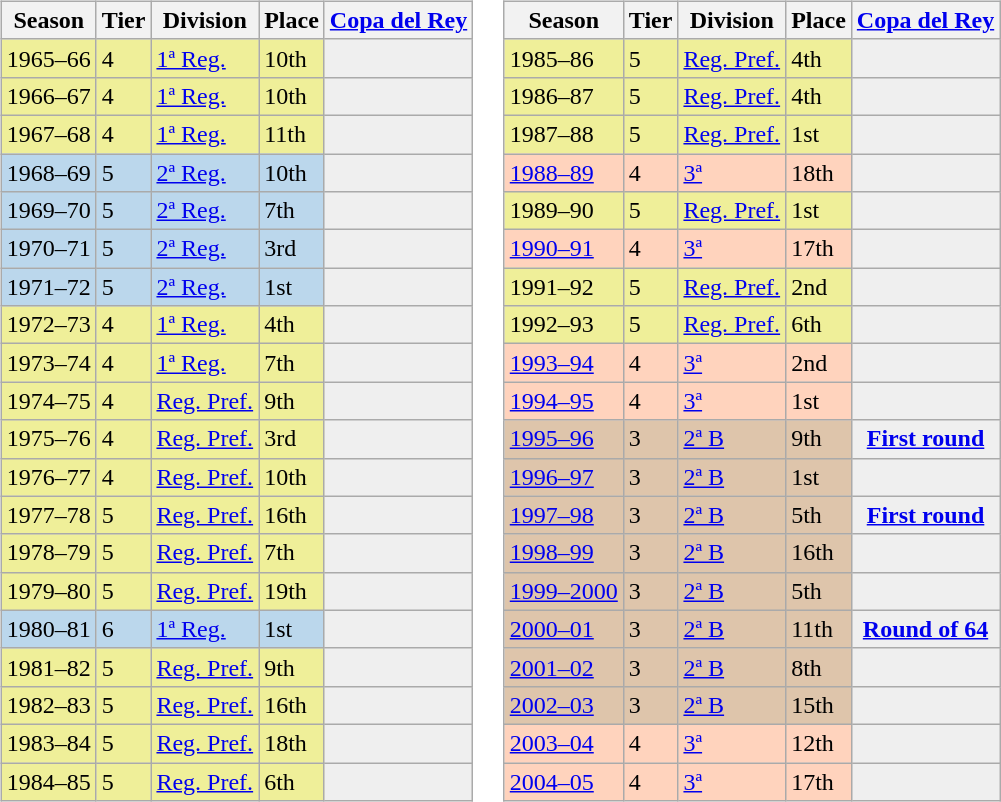<table>
<tr>
<td valign="top" width=0%><br><table class="wikitable">
<tr style="background:#f0f6fa;">
<th>Season</th>
<th>Tier</th>
<th>Division</th>
<th>Place</th>
<th><a href='#'>Copa del Rey</a></th>
</tr>
<tr>
<td style="background:#EFEF99;">1965–66</td>
<td style="background:#EFEF99;">4</td>
<td style="background:#EFEF99;"><a href='#'>1ª Reg.</a></td>
<td style="background:#EFEF99;">10th</td>
<th style="background:#efefef;"></th>
</tr>
<tr>
<td style="background:#EFEF99;">1966–67</td>
<td style="background:#EFEF99;">4</td>
<td style="background:#EFEF99;"><a href='#'>1ª Reg.</a></td>
<td style="background:#EFEF99;">10th</td>
<th style="background:#efefef;"></th>
</tr>
<tr>
<td style="background:#EFEF99;">1967–68</td>
<td style="background:#EFEF99;">4</td>
<td style="background:#EFEF99;"><a href='#'>1ª Reg.</a></td>
<td style="background:#EFEF99;">11th</td>
<th style="background:#efefef;"></th>
</tr>
<tr>
<td style="background:#BBD7EC;">1968–69</td>
<td style="background:#BBD7EC;">5</td>
<td style="background:#BBD7EC;"><a href='#'>2ª Reg.</a></td>
<td style="background:#BBD7EC;">10th</td>
<th style="background:#efefef;"></th>
</tr>
<tr>
<td style="background:#BBD7EC;">1969–70</td>
<td style="background:#BBD7EC;">5</td>
<td style="background:#BBD7EC;"><a href='#'>2ª Reg.</a></td>
<td style="background:#BBD7EC;">7th</td>
<th style="background:#efefef;"></th>
</tr>
<tr>
<td style="background:#BBD7EC;">1970–71</td>
<td style="background:#BBD7EC;">5</td>
<td style="background:#BBD7EC;"><a href='#'>2ª Reg.</a></td>
<td style="background:#BBD7EC;">3rd</td>
<th style="background:#efefef;"></th>
</tr>
<tr>
<td style="background:#BBD7EC;">1971–72</td>
<td style="background:#BBD7EC;">5</td>
<td style="background:#BBD7EC;"><a href='#'>2ª Reg.</a></td>
<td style="background:#BBD7EC;">1st</td>
<th style="background:#efefef;"></th>
</tr>
<tr>
<td style="background:#EFEF99;">1972–73</td>
<td style="background:#EFEF99;">4</td>
<td style="background:#EFEF99;"><a href='#'>1ª Reg.</a></td>
<td style="background:#EFEF99;">4th</td>
<th style="background:#efefef;"></th>
</tr>
<tr>
<td style="background:#EFEF99;">1973–74</td>
<td style="background:#EFEF99;">4</td>
<td style="background:#EFEF99;"><a href='#'>1ª Reg.</a></td>
<td style="background:#EFEF99;">7th</td>
<th style="background:#efefef;"></th>
</tr>
<tr>
<td style="background:#EFEF99;">1974–75</td>
<td style="background:#EFEF99;">4</td>
<td style="background:#EFEF99;"><a href='#'>Reg. Pref.</a></td>
<td style="background:#EFEF99;">9th</td>
<th style="background:#efefef;"></th>
</tr>
<tr>
<td style="background:#EFEF99;">1975–76</td>
<td style="background:#EFEF99;">4</td>
<td style="background:#EFEF99;"><a href='#'>Reg. Pref.</a></td>
<td style="background:#EFEF99;">3rd</td>
<th style="background:#efefef;"></th>
</tr>
<tr>
<td style="background:#EFEF99;">1976–77</td>
<td style="background:#EFEF99;">4</td>
<td style="background:#EFEF99;"><a href='#'>Reg. Pref.</a></td>
<td style="background:#EFEF99;">10th</td>
<th style="background:#efefef;"></th>
</tr>
<tr>
<td style="background:#EFEF99;">1977–78</td>
<td style="background:#EFEF99;">5</td>
<td style="background:#EFEF99;"><a href='#'>Reg. Pref.</a></td>
<td style="background:#EFEF99;">16th</td>
<th style="background:#efefef;"></th>
</tr>
<tr>
<td style="background:#EFEF99;">1978–79</td>
<td style="background:#EFEF99;">5</td>
<td style="background:#EFEF99;"><a href='#'>Reg. Pref.</a></td>
<td style="background:#EFEF99;">7th</td>
<th style="background:#efefef;"></th>
</tr>
<tr>
<td style="background:#EFEF99;">1979–80</td>
<td style="background:#EFEF99;">5</td>
<td style="background:#EFEF99;"><a href='#'>Reg. Pref.</a></td>
<td style="background:#EFEF99;">19th</td>
<th style="background:#efefef;"></th>
</tr>
<tr>
<td style="background:#BBD7EC;">1980–81</td>
<td style="background:#BBD7EC;">6</td>
<td style="background:#BBD7EC;"><a href='#'>1ª Reg.</a></td>
<td style="background:#BBD7EC;">1st</td>
<th style="background:#efefef;"></th>
</tr>
<tr>
<td style="background:#EFEF99;">1981–82</td>
<td style="background:#EFEF99;">5</td>
<td style="background:#EFEF99;"><a href='#'>Reg. Pref.</a></td>
<td style="background:#EFEF99;">9th</td>
<th style="background:#efefef;"></th>
</tr>
<tr>
<td style="background:#EFEF99;">1982–83</td>
<td style="background:#EFEF99;">5</td>
<td style="background:#EFEF99;"><a href='#'>Reg. Pref.</a></td>
<td style="background:#EFEF99;">16th</td>
<th style="background:#efefef;"></th>
</tr>
<tr>
<td style="background:#EFEF99;">1983–84</td>
<td style="background:#EFEF99;">5</td>
<td style="background:#EFEF99;"><a href='#'>Reg. Pref.</a></td>
<td style="background:#EFEF99;">18th</td>
<th style="background:#efefef;"></th>
</tr>
<tr>
<td style="background:#EFEF99;">1984–85</td>
<td style="background:#EFEF99;">5</td>
<td style="background:#EFEF99;"><a href='#'>Reg. Pref.</a></td>
<td style="background:#EFEF99;">6th</td>
<th style="background:#efefef;"></th>
</tr>
</table>
</td>
<td valign="top" width=0%><br><table class="wikitable">
<tr style="background:#f0f6fa;">
<th>Season</th>
<th>Tier</th>
<th>Division</th>
<th>Place</th>
<th><a href='#'>Copa del Rey</a></th>
</tr>
<tr>
<td style="background:#EFEF99;">1985–86</td>
<td style="background:#EFEF99;">5</td>
<td style="background:#EFEF99;"><a href='#'>Reg. Pref.</a></td>
<td style="background:#EFEF99;">4th</td>
<th style="background:#efefef;"></th>
</tr>
<tr>
<td style="background:#EFEF99;">1986–87</td>
<td style="background:#EFEF99;">5</td>
<td style="background:#EFEF99;"><a href='#'>Reg. Pref.</a></td>
<td style="background:#EFEF99;">4th</td>
<th style="background:#efefef;"></th>
</tr>
<tr>
<td style="background:#EFEF99;">1987–88</td>
<td style="background:#EFEF99;">5</td>
<td style="background:#EFEF99;"><a href='#'>Reg. Pref.</a></td>
<td style="background:#EFEF99;">1st</td>
<th style="background:#efefef;"></th>
</tr>
<tr>
<td style="background:#FFD3BD;"><a href='#'>1988–89</a></td>
<td style="background:#FFD3BD;">4</td>
<td style="background:#FFD3BD;"><a href='#'>3ª</a></td>
<td style="background:#FFD3BD;">18th</td>
<th style="background:#efefef;"></th>
</tr>
<tr>
<td style="background:#EFEF99;">1989–90</td>
<td style="background:#EFEF99;">5</td>
<td style="background:#EFEF99;"><a href='#'>Reg. Pref.</a></td>
<td style="background:#EFEF99;">1st</td>
<th style="background:#efefef;"></th>
</tr>
<tr>
<td style="background:#FFD3BD;"><a href='#'>1990–91</a></td>
<td style="background:#FFD3BD;">4</td>
<td style="background:#FFD3BD;"><a href='#'>3ª</a></td>
<td style="background:#FFD3BD;">17th</td>
<th style="background:#efefef;"></th>
</tr>
<tr>
<td style="background:#EFEF99;">1991–92</td>
<td style="background:#EFEF99;">5</td>
<td style="background:#EFEF99;"><a href='#'>Reg. Pref.</a></td>
<td style="background:#EFEF99;">2nd</td>
<th style="background:#efefef;"></th>
</tr>
<tr>
<td style="background:#EFEF99;">1992–93</td>
<td style="background:#EFEF99;">5</td>
<td style="background:#EFEF99;"><a href='#'>Reg. Pref.</a></td>
<td style="background:#EFEF99;">6th</td>
<th style="background:#efefef;"></th>
</tr>
<tr>
<td style="background:#FFD3BD;"><a href='#'>1993–94</a></td>
<td style="background:#FFD3BD;">4</td>
<td style="background:#FFD3BD;"><a href='#'>3ª</a></td>
<td style="background:#FFD3BD;">2nd</td>
<th style="background:#efefef;"></th>
</tr>
<tr>
<td style="background:#FFD3BD;"><a href='#'>1994–95</a></td>
<td style="background:#FFD3BD;">4</td>
<td style="background:#FFD3BD;"><a href='#'>3ª</a></td>
<td style="background:#FFD3BD;">1st</td>
<th style="background:#efefef;"></th>
</tr>
<tr>
<td style="background:#DEC5AB;"><a href='#'>1995–96</a></td>
<td style="background:#DEC5AB;">3</td>
<td style="background:#DEC5AB;"><a href='#'>2ª B</a></td>
<td style="background:#DEC5AB;">9th</td>
<th style="background:#efefef;"><a href='#'>First round</a></th>
</tr>
<tr>
<td style="background:#DEC5AB;"><a href='#'>1996–97</a></td>
<td style="background:#DEC5AB;">3</td>
<td style="background:#DEC5AB;"><a href='#'>2ª B</a></td>
<td style="background:#DEC5AB;">1st</td>
<th style="background:#efefef;"></th>
</tr>
<tr>
<td style="background:#DEC5AB;"><a href='#'>1997–98</a></td>
<td style="background:#DEC5AB;">3</td>
<td style="background:#DEC5AB;"><a href='#'>2ª B</a></td>
<td style="background:#DEC5AB;">5th</td>
<th style="background:#efefef;"><a href='#'>First round</a></th>
</tr>
<tr>
<td style="background:#DEC5AB;"><a href='#'>1998–99</a></td>
<td style="background:#DEC5AB;">3</td>
<td style="background:#DEC5AB;"><a href='#'>2ª B</a></td>
<td style="background:#DEC5AB;">16th</td>
<th style="background:#efefef;"></th>
</tr>
<tr>
<td style="background:#DEC5AB;"><a href='#'>1999–2000</a></td>
<td style="background:#DEC5AB;">3</td>
<td style="background:#DEC5AB;"><a href='#'>2ª B</a></td>
<td style="background:#DEC5AB;">5th</td>
<th style="background:#efefef;"></th>
</tr>
<tr>
<td style="background:#DEC5AB;"><a href='#'>2000–01</a></td>
<td style="background:#DEC5AB;">3</td>
<td style="background:#DEC5AB;"><a href='#'>2ª B</a></td>
<td style="background:#DEC5AB;">11th</td>
<th style="background:#efefef;"><a href='#'>Round of 64</a></th>
</tr>
<tr>
<td style="background:#DEC5AB;"><a href='#'>2001–02</a></td>
<td style="background:#DEC5AB;">3</td>
<td style="background:#DEC5AB;"><a href='#'>2ª B</a></td>
<td style="background:#DEC5AB;">8th</td>
<th style="background:#efefef;"></th>
</tr>
<tr>
<td style="background:#DEC5AB;"><a href='#'>2002–03</a></td>
<td style="background:#DEC5AB;">3</td>
<td style="background:#DEC5AB;"><a href='#'>2ª B</a></td>
<td style="background:#DEC5AB;">15th</td>
<th style="background:#efefef;"></th>
</tr>
<tr>
<td style="background:#FFD3BD;"><a href='#'>2003–04</a></td>
<td style="background:#FFD3BD;">4</td>
<td style="background:#FFD3BD;"><a href='#'>3ª</a></td>
<td style="background:#FFD3BD;">12th</td>
<th style="background:#efefef;"></th>
</tr>
<tr>
<td style="background:#FFD3BD;"><a href='#'>2004–05</a></td>
<td style="background:#FFD3BD;">4</td>
<td style="background:#FFD3BD;"><a href='#'>3ª</a></td>
<td style="background:#FFD3BD;">17th</td>
<th style="background:#efefef;"></th>
</tr>
</table>
</td>
</tr>
</table>
